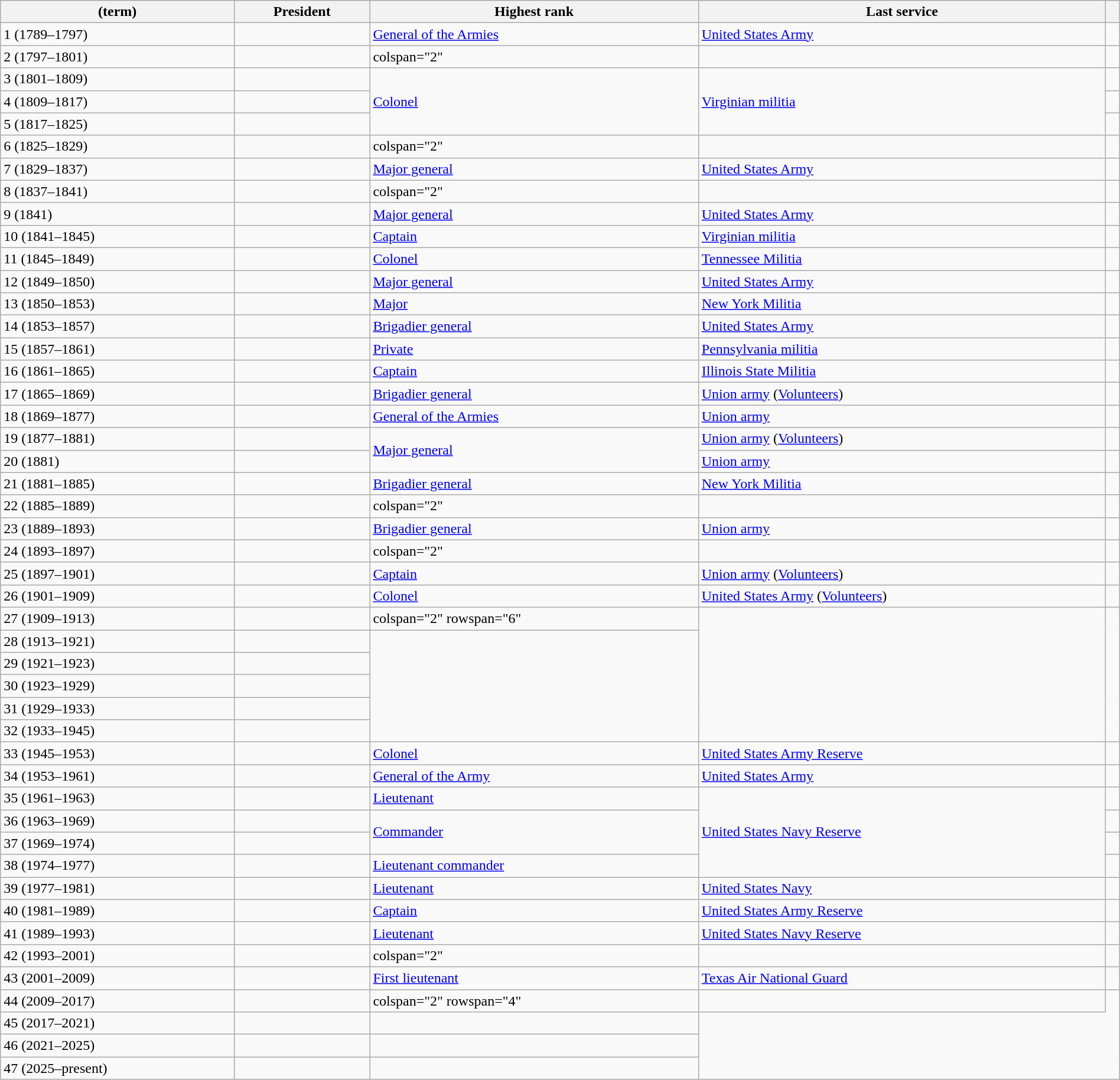<table class="wikitable sortable" style="width: 100%;">
<tr>
<th scope="col"> (term)</th>
<th scope="col">President</th>
<th scope="col">Highest rank</th>
<th scope="col">Last service</th>
<th scope="col" class="unsortable"></th>
</tr>
<tr>
<td scope="row">1 (1789–1797)</td>
<td></td>
<td data-sort-value=26><a href='#'>General of the Armies</a></td>
<td data-sort-value=2><a href='#'>United States Army</a></td>
<td></td>
</tr>
<tr>
<td scope="row">2 (1797–1801)</td>
<td></td>
<td>colspan="2" </td>
<td></td>
</tr>
<tr>
<td scope="row">3 (1801–1809)</td>
<td></td>
<td data-sort-value=20 rowspan="3"><a href='#'>Colonel</a></td>
<td data-sort-value=1 rowspan="3"><a href='#'>Virginian militia</a></td>
<td></td>
</tr>
<tr>
<td scope="row">4 (1809–1817)</td>
<td></td>
<td></td>
</tr>
<tr>
<td scope="row">5 (1817–1825)</td>
<td></td>
<td></td>
</tr>
<tr>
<td scope="row">6 (1825–1829)</td>
<td></td>
<td>colspan="2" </td>
<td></td>
</tr>
<tr>
<td scope="row">7 (1829–1837)</td>
<td></td>
<td data-sort-value=22><a href='#'>Major general</a></td>
<td data-sort-value=2><a href='#'>United States Army</a></td>
<td></td>
</tr>
<tr>
<td scope="row">8 (1837–1841)</td>
<td></td>
<td>colspan="2" </td>
<td></td>
</tr>
<tr>
<td scope="row">9 (1841)</td>
<td></td>
<td data-sort-value=22><a href='#'>Major general</a></td>
<td data-sort-value=2><a href='#'>United States Army</a></td>
<td></td>
</tr>
<tr>
<td scope="row">10 (1841–1845)</td>
<td></td>
<td data-sort-value=17><a href='#'>Captain</a></td>
<td data-sort-value=1><a href='#'>Virginian militia</a></td>
<td></td>
</tr>
<tr>
<td scope="row">11 (1845–1849)</td>
<td></td>
<td data-sort-value=20><a href='#'>Colonel</a></td>
<td data-sort-value=1><a href='#'>Tennessee Militia</a></td>
<td></td>
</tr>
<tr>
<td scope="row">12 (1849–1850)</td>
<td></td>
<td data-sort-value=22><a href='#'>Major general</a></td>
<td data-sort-value=2><a href='#'>United States Army</a></td>
<td></td>
</tr>
<tr>
<td scope="row">13 (1850–1853)</td>
<td></td>
<td data-sort-value=18><a href='#'>Major</a></td>
<td data-sort-value=1><a href='#'>New York Militia</a></td>
<td></td>
</tr>
<tr>
<td scope="row">14 (1853–1857)</td>
<td></td>
<td data-sort-value=21><a href='#'>Brigadier general</a></td>
<td data-sort-value=2><a href='#'>United States Army</a></td>
<td></td>
</tr>
<tr>
<td scope="row">15 (1857–1861)</td>
<td></td>
<td data-sort-value=1><a href='#'>Private</a></td>
<td data-sort-value=1><a href='#'>Pennsylvania militia</a></td>
<td></td>
</tr>
<tr>
<td scope="row">16 (1861–1865)</td>
<td></td>
<td data-sort-value=17><a href='#'>Captain</a></td>
<td data-sort-value=1><a href='#'>Illinois State Militia</a></td>
<td></td>
</tr>
<tr>
<td scope="row">17 (1865–1869)</td>
<td></td>
<td data-sort-value=21><a href='#'>Brigadier general</a></td>
<td data-sort-value=2><a href='#'>Union army</a> (<a href='#'>Volunteers</a>)</td>
<td></td>
</tr>
<tr>
<td scope="row">18 (1869–1877)</td>
<td></td>
<td data-sort-value=26><a href='#'>General of the Armies</a></td>
<td data-sort-value=2><a href='#'>Union army</a></td>
<td></td>
</tr>
<tr>
<td scope="row">19 (1877–1881)</td>
<td></td>
<td data-sort-value=22 rowspan="2"><a href='#'>Major general</a></td>
<td data-sort-value=2><a href='#'>Union army</a> (<a href='#'>Volunteers</a>)</td>
<td></td>
</tr>
<tr>
<td scope="row">20 (1881)</td>
<td></td>
<td data-sort-value=2><a href='#'>Union army</a></td>
<td></td>
</tr>
<tr>
<td scope="row">21 (1881–1885)</td>
<td></td>
<td data-sort-value=21><a href='#'>Brigadier general</a></td>
<td data-sort-value=1><a href='#'>New York Militia</a></td>
<td></td>
</tr>
<tr>
<td scope="row">22 (1885–1889)</td>
<td></td>
<td>colspan="2" </td>
<td></td>
</tr>
<tr>
<td scope="row">23 (1889–1893)</td>
<td></td>
<td data-sort-value=21><a href='#'>Brigadier general</a></td>
<td data-sort-value=2><a href='#'>Union army</a></td>
<td></td>
</tr>
<tr>
<td scope="row">24 (1893–1897)</td>
<td></td>
<td>colspan="2" </td>
<td></td>
</tr>
<tr>
<td scope="row">25 (1897–1901)</td>
<td></td>
<td data-sort-value=17><a href='#'>Captain</a></td>
<td data-sort-value=2><a href='#'>Union army</a> (<a href='#'>Volunteers</a>)</td>
<td></td>
</tr>
<tr>
<td scope="row">26 (1901–1909)</td>
<td></td>
<td data-sort-value=20><a href='#'>Colonel</a></td>
<td data-sort-value=2><a href='#'>United States Army</a> (<a href='#'>Volunteers</a>)</td>
<td></td>
</tr>
<tr>
<td scope="row">27 (1909–1913)</td>
<td></td>
<td>colspan="2" rowspan="6" </td>
<td rowspan="6"></td>
</tr>
<tr>
<td scope="row">28 (1913–1921)</td>
<td></td>
</tr>
<tr>
<td scope="row">29 (1921–1923)</td>
<td></td>
</tr>
<tr>
<td scope="row">30 (1923–1929)</td>
<td></td>
</tr>
<tr>
<td scope="row">31 (1929–1933)</td>
<td></td>
</tr>
<tr>
<td scope="row">32 (1933–1945)</td>
<td></td>
</tr>
<tr>
<td scope="row">33 (1945–1953)</td>
<td></td>
<td data-sort-value=20><a href='#'>Colonel</a></td>
<td data-sort-value=2><a href='#'>United States Army Reserve</a></td>
<td></td>
</tr>
<tr>
<td scope="row">34 (1953–1961)</td>
<td></td>
<td data-sort-value=25><a href='#'>General of the Army</a></td>
<td data-sort-value=2><a href='#'>United States Army</a></td>
<td></td>
</tr>
<tr>
<td scope="row">35 (1961–1963)</td>
<td></td>
<td data-sort-value=17><a href='#'>Lieutenant</a></td>
<td data-sort-value=4 rowspan="4"><a href='#'>United States Navy Reserve</a></td>
<td></td>
</tr>
<tr>
<td scope="row">36 (1963–1969)</td>
<td></td>
<td data-sort-value=19 rowspan="2"><a href='#'>Commander</a></td>
<td></td>
</tr>
<tr>
<td scope="row">37 (1969–1974)</td>
<td></td>
<td></td>
</tr>
<tr>
<td scope="row">38 (1974–1977)</td>
<td></td>
<td data-sort-value=18><a href='#'>Lieutenant commander</a></td>
<td></td>
</tr>
<tr>
<td scope="row">39 (1977–1981)</td>
<td></td>
<td data-sort-value=17><a href='#'>Lieutenant</a></td>
<td data-sort-value=4><a href='#'>United States Navy</a></td>
<td></td>
</tr>
<tr>
<td scope="row">40 (1981–1989)</td>
<td></td>
<td data-sort-value=17><a href='#'>Captain</a></td>
<td data-sort-value=2><a href='#'>United States Army Reserve</a></td>
<td></td>
</tr>
<tr>
<td scope="row">41 (1989–1993)</td>
<td></td>
<td data-sort-value=17><a href='#'>Lieutenant</a></td>
<td data-sort-value=4><a href='#'>United States Navy Reserve</a></td>
<td></td>
</tr>
<tr>
<td scope="row">42 (1993–2001)</td>
<td></td>
<td>colspan="2" </td>
<td></td>
</tr>
<tr>
<td scope="row">43 (2001–2009)</td>
<td></td>
<td data-sort-value=16><a href='#'>First lieutenant</a></td>
<td data-sort-value=6><a href='#'>Texas Air National Guard</a></td>
<td></td>
</tr>
<tr>
<td scope="row">44 (2009–2017)</td>
<td></td>
<td>colspan="2" rowspan="4" </td>
<td></td>
</tr>
<tr>
<td scope="row">45 (2017–2021)</td>
<td></td>
<td></td>
</tr>
<tr>
<td scope="row">46 (2021–2025)</td>
<td></td>
<td></td>
</tr>
<tr>
<td scope="row">47 (2025–present)</td>
<td></td>
<td></td>
</tr>
</table>
